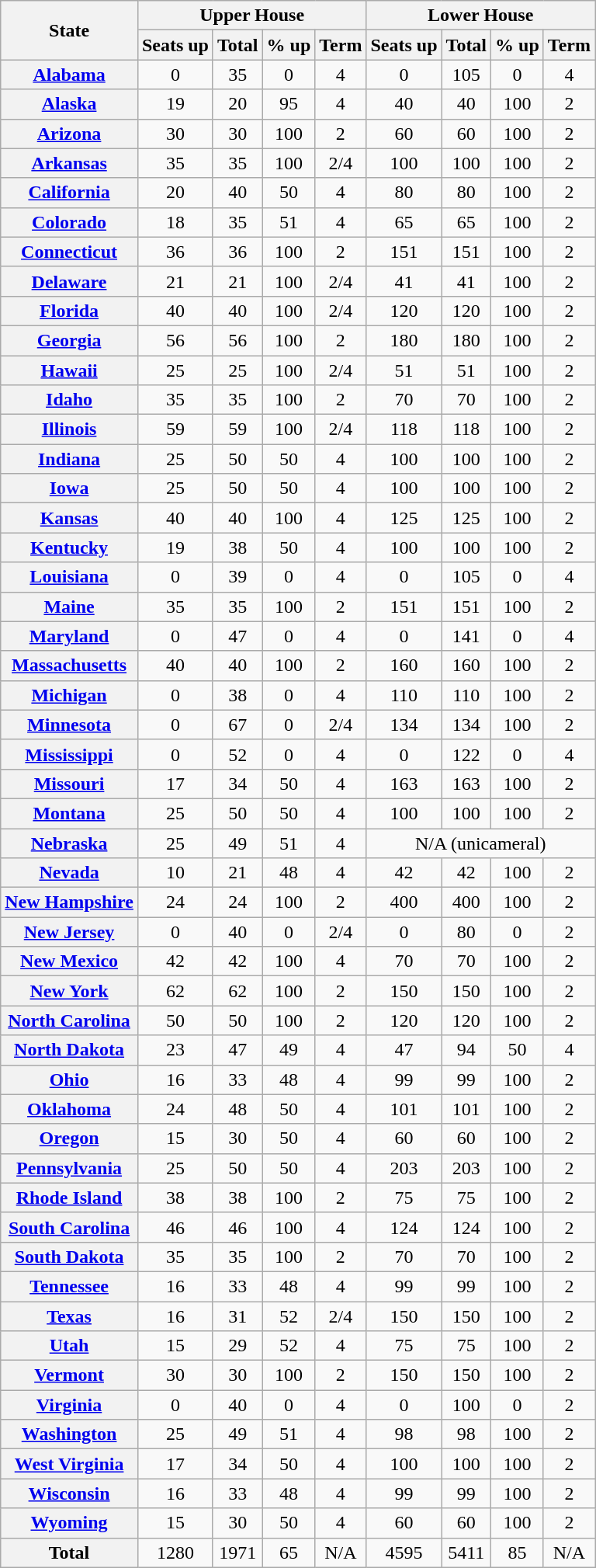<table class="wikitable sortable plainrowheaders" style="text-align: center;">
<tr>
<th rowspan=2>State</th>
<th colspan=4>Upper House</th>
<th colspan=4>Lower House</th>
</tr>
<tr>
<th>Seats up</th>
<th>Total</th>
<th>% up</th>
<th>Term</th>
<th>Seats up</th>
<th>Total</th>
<th>% up</th>
<th>Term</th>
</tr>
<tr>
<th scope="row"><a href='#'>Alabama</a></th>
<td>0</td>
<td>35</td>
<td>0</td>
<td>4</td>
<td>0</td>
<td>105</td>
<td>0</td>
<td>4</td>
</tr>
<tr>
<th scope="row"><a href='#'>Alaska</a></th>
<td>19</td>
<td>20</td>
<td>95</td>
<td>4</td>
<td>40</td>
<td>40</td>
<td>100</td>
<td>2</td>
</tr>
<tr>
<th scope="row"><a href='#'>Arizona</a></th>
<td>30</td>
<td>30</td>
<td>100</td>
<td>2</td>
<td>60</td>
<td>60</td>
<td>100</td>
<td>2</td>
</tr>
<tr>
<th scope="row"><a href='#'>Arkansas</a></th>
<td>35</td>
<td>35</td>
<td>100</td>
<td>2/4</td>
<td>100</td>
<td>100</td>
<td>100</td>
<td>2</td>
</tr>
<tr>
<th scope="row"><a href='#'>California</a></th>
<td>20</td>
<td>40</td>
<td>50</td>
<td>4</td>
<td>80</td>
<td>80</td>
<td>100</td>
<td>2</td>
</tr>
<tr>
<th scope="row"><a href='#'>Colorado</a></th>
<td>18</td>
<td>35</td>
<td>51</td>
<td>4</td>
<td>65</td>
<td>65</td>
<td>100</td>
<td>2</td>
</tr>
<tr>
<th scope="row"><a href='#'>Connecticut</a></th>
<td>36</td>
<td>36</td>
<td>100</td>
<td>2</td>
<td>151</td>
<td>151</td>
<td>100</td>
<td>2</td>
</tr>
<tr>
<th scope="row"><a href='#'>Delaware</a></th>
<td>21</td>
<td>21</td>
<td>100</td>
<td>2/4</td>
<td>41</td>
<td>41</td>
<td>100</td>
<td>2</td>
</tr>
<tr>
<th scope="row"><a href='#'>Florida</a></th>
<td>40</td>
<td>40</td>
<td>100</td>
<td>2/4</td>
<td>120</td>
<td>120</td>
<td>100</td>
<td>2</td>
</tr>
<tr>
<th scope="row"><a href='#'>Georgia</a></th>
<td>56</td>
<td>56</td>
<td>100</td>
<td>2</td>
<td>180</td>
<td>180</td>
<td>100</td>
<td>2</td>
</tr>
<tr>
<th scope="row"><a href='#'>Hawaii</a></th>
<td>25</td>
<td>25</td>
<td>100</td>
<td>2/4</td>
<td>51</td>
<td>51</td>
<td>100</td>
<td>2</td>
</tr>
<tr>
<th scope="row"><a href='#'>Idaho</a></th>
<td>35</td>
<td>35</td>
<td>100</td>
<td>2</td>
<td>70</td>
<td>70</td>
<td>100</td>
<td>2</td>
</tr>
<tr>
<th scope="row"><a href='#'>Illinois</a></th>
<td>59</td>
<td>59</td>
<td>100</td>
<td>2/4</td>
<td>118</td>
<td>118</td>
<td>100</td>
<td>2</td>
</tr>
<tr>
<th scope="row"><a href='#'>Indiana</a></th>
<td>25</td>
<td>50</td>
<td>50</td>
<td>4</td>
<td>100</td>
<td>100</td>
<td>100</td>
<td>2</td>
</tr>
<tr>
<th scope="row"><a href='#'>Iowa</a></th>
<td>25</td>
<td>50</td>
<td>50</td>
<td>4</td>
<td>100</td>
<td>100</td>
<td>100</td>
<td>2</td>
</tr>
<tr>
<th scope="row"><a href='#'>Kansas</a></th>
<td>40</td>
<td>40</td>
<td>100</td>
<td>4</td>
<td>125</td>
<td>125</td>
<td>100</td>
<td>2</td>
</tr>
<tr>
<th scope="row"><a href='#'>Kentucky</a></th>
<td>19</td>
<td>38</td>
<td>50</td>
<td>4</td>
<td>100</td>
<td>100</td>
<td>100</td>
<td>2</td>
</tr>
<tr>
<th scope="row"><a href='#'>Louisiana</a></th>
<td>0</td>
<td>39</td>
<td>0</td>
<td>4</td>
<td>0</td>
<td>105</td>
<td>0</td>
<td>4</td>
</tr>
<tr>
<th scope="row"><a href='#'>Maine</a></th>
<td>35</td>
<td>35</td>
<td>100</td>
<td>2</td>
<td>151</td>
<td>151</td>
<td>100</td>
<td>2</td>
</tr>
<tr>
<th scope="row"><a href='#'>Maryland</a></th>
<td>0</td>
<td>47</td>
<td>0</td>
<td>4</td>
<td>0</td>
<td>141</td>
<td>0</td>
<td>4</td>
</tr>
<tr>
<th scope="row"><a href='#'>Massachusetts</a></th>
<td>40</td>
<td>40</td>
<td>100</td>
<td>2</td>
<td>160</td>
<td>160</td>
<td>100</td>
<td>2</td>
</tr>
<tr>
<th scope="row"><a href='#'>Michigan</a></th>
<td>0</td>
<td>38</td>
<td>0</td>
<td>4</td>
<td>110</td>
<td>110</td>
<td>100</td>
<td>2</td>
</tr>
<tr>
<th scope="row"><a href='#'>Minnesota</a></th>
<td>0</td>
<td>67</td>
<td>0</td>
<td>2/4</td>
<td>134</td>
<td>134</td>
<td>100</td>
<td>2</td>
</tr>
<tr>
<th scope="row"><a href='#'>Mississippi</a></th>
<td>0</td>
<td>52</td>
<td>0</td>
<td>4</td>
<td>0</td>
<td>122</td>
<td>0</td>
<td>4</td>
</tr>
<tr>
<th scope="row"><a href='#'>Missouri</a></th>
<td>17</td>
<td>34</td>
<td>50</td>
<td>4</td>
<td>163</td>
<td>163</td>
<td>100</td>
<td>2</td>
</tr>
<tr>
<th scope="row"><a href='#'>Montana</a></th>
<td>25</td>
<td>50</td>
<td>50</td>
<td>4</td>
<td>100</td>
<td>100</td>
<td>100</td>
<td>2</td>
</tr>
<tr>
<th scope="row"><a href='#'>Nebraska</a></th>
<td>25</td>
<td>49</td>
<td>51</td>
<td>4</td>
<td colspan=4>N/A (unicameral)</td>
</tr>
<tr>
<th scope="row"><a href='#'>Nevada</a></th>
<td>10</td>
<td>21</td>
<td>48</td>
<td>4</td>
<td>42</td>
<td>42</td>
<td>100</td>
<td>2</td>
</tr>
<tr>
<th scope="row"><a href='#'>New Hampshire</a></th>
<td>24</td>
<td>24</td>
<td>100</td>
<td>2</td>
<td>400</td>
<td>400</td>
<td>100</td>
<td>2</td>
</tr>
<tr>
<th scope="row"><a href='#'>New Jersey</a></th>
<td>0</td>
<td>40</td>
<td>0</td>
<td>2/4</td>
<td>0</td>
<td>80</td>
<td>0</td>
<td>2</td>
</tr>
<tr>
<th scope="row"><a href='#'>New Mexico</a></th>
<td>42</td>
<td>42</td>
<td>100</td>
<td>4</td>
<td>70</td>
<td>70</td>
<td>100</td>
<td>2</td>
</tr>
<tr>
<th scope="row"><a href='#'>New York</a></th>
<td>62</td>
<td>62</td>
<td>100</td>
<td>2</td>
<td>150</td>
<td>150</td>
<td>100</td>
<td>2</td>
</tr>
<tr>
<th scope="row"><a href='#'>North Carolina</a></th>
<td>50</td>
<td>50</td>
<td>100</td>
<td>2</td>
<td>120</td>
<td>120</td>
<td>100</td>
<td>2</td>
</tr>
<tr>
<th scope="row"><a href='#'>North Dakota</a></th>
<td>23</td>
<td>47</td>
<td>49</td>
<td>4</td>
<td>47</td>
<td>94</td>
<td>50</td>
<td>4</td>
</tr>
<tr>
<th scope="row"><a href='#'>Ohio</a></th>
<td>16</td>
<td>33</td>
<td>48</td>
<td>4</td>
<td>99</td>
<td>99</td>
<td>100</td>
<td>2</td>
</tr>
<tr>
<th scope="row"><a href='#'>Oklahoma</a></th>
<td>24</td>
<td>48</td>
<td>50</td>
<td>4</td>
<td>101</td>
<td>101</td>
<td>100</td>
<td>2</td>
</tr>
<tr>
<th scope="row"><a href='#'>Oregon</a></th>
<td>15</td>
<td>30</td>
<td>50</td>
<td>4</td>
<td>60</td>
<td>60</td>
<td>100</td>
<td>2</td>
</tr>
<tr>
<th scope="row"><a href='#'>Pennsylvania</a></th>
<td>25</td>
<td>50</td>
<td>50</td>
<td>4</td>
<td>203</td>
<td>203</td>
<td>100</td>
<td>2</td>
</tr>
<tr>
<th scope="row"><a href='#'>Rhode Island</a></th>
<td>38</td>
<td>38</td>
<td>100</td>
<td>2</td>
<td>75</td>
<td>75</td>
<td>100</td>
<td>2</td>
</tr>
<tr>
<th scope="row"><a href='#'>South Carolina</a></th>
<td>46</td>
<td>46</td>
<td>100</td>
<td>4</td>
<td>124</td>
<td>124</td>
<td>100</td>
<td>2</td>
</tr>
<tr>
<th scope="row"><a href='#'>South Dakota</a></th>
<td>35</td>
<td>35</td>
<td>100</td>
<td>2</td>
<td>70</td>
<td>70</td>
<td>100</td>
<td>2</td>
</tr>
<tr>
<th scope="row"><a href='#'>Tennessee</a></th>
<td>16</td>
<td>33</td>
<td>48</td>
<td>4</td>
<td>99</td>
<td>99</td>
<td>100</td>
<td>2</td>
</tr>
<tr>
<th scope="row"><a href='#'>Texas</a></th>
<td>16</td>
<td>31</td>
<td>52</td>
<td>2/4</td>
<td>150</td>
<td>150</td>
<td>100</td>
<td>2</td>
</tr>
<tr>
<th scope="row"><a href='#'>Utah</a></th>
<td>15</td>
<td>29</td>
<td>52</td>
<td>4</td>
<td>75</td>
<td>75</td>
<td>100</td>
<td>2</td>
</tr>
<tr>
<th scope="row"><a href='#'>Vermont</a></th>
<td>30</td>
<td>30</td>
<td>100</td>
<td>2</td>
<td>150</td>
<td>150</td>
<td>100</td>
<td>2</td>
</tr>
<tr>
<th scope="row"><a href='#'>Virginia</a></th>
<td>0</td>
<td>40</td>
<td>0</td>
<td>4</td>
<td>0</td>
<td>100</td>
<td>0</td>
<td>2</td>
</tr>
<tr>
<th scope="row"><a href='#'>Washington</a></th>
<td>25</td>
<td>49</td>
<td>51</td>
<td>4</td>
<td>98</td>
<td>98</td>
<td>100</td>
<td>2</td>
</tr>
<tr>
<th scope="row"><a href='#'>West Virginia</a></th>
<td>17</td>
<td>34</td>
<td>50</td>
<td>4</td>
<td>100</td>
<td>100</td>
<td>100</td>
<td>2</td>
</tr>
<tr>
<th scope="row"><a href='#'>Wisconsin</a></th>
<td>16</td>
<td>33</td>
<td>48</td>
<td>4</td>
<td>99</td>
<td>99</td>
<td>100</td>
<td>2</td>
</tr>
<tr>
<th scope="row"><a href='#'>Wyoming</a></th>
<td>15</td>
<td>30</td>
<td>50</td>
<td>4</td>
<td>60</td>
<td>60</td>
<td>100</td>
<td>2</td>
</tr>
<tr class="sortbottom" |>
<th scope="row">Total</th>
<td>1280</td>
<td>1971</td>
<td>65</td>
<td>N/A</td>
<td>4595</td>
<td>5411</td>
<td>85</td>
<td>N/A</td>
</tr>
</table>
